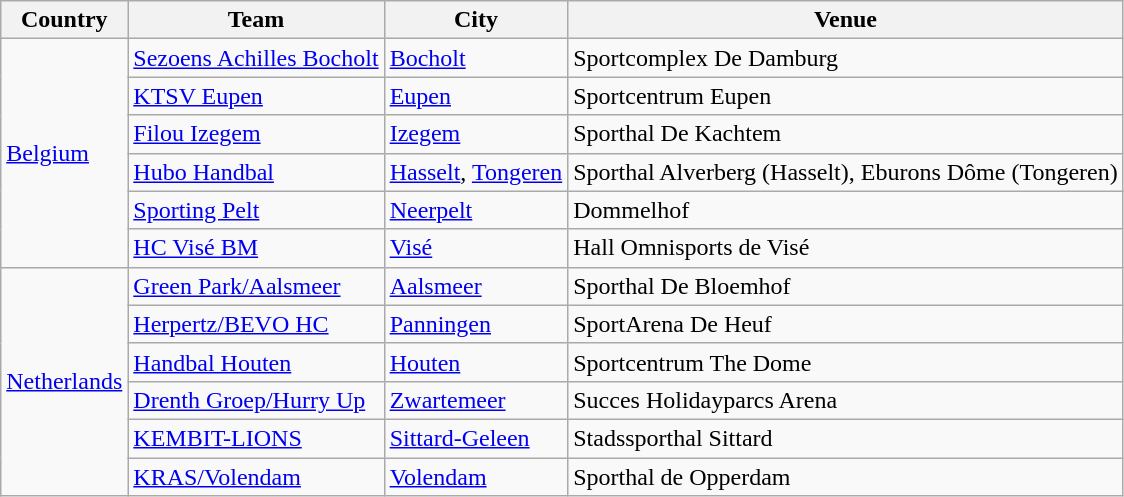<table class="wikitable">
<tr>
<th>Country</th>
<th>Team</th>
<th>City</th>
<th>Venue</th>
</tr>
<tr>
<td rowspan="6"> <a href='#'>Belgium</a></td>
<td><a href='#'>Sezoens Achilles Bocholt</a></td>
<td><a href='#'>Bocholt</a></td>
<td>Sportcomplex De Damburg</td>
</tr>
<tr>
<td><a href='#'>KTSV Eupen</a></td>
<td><a href='#'>Eupen</a></td>
<td>Sportcentrum Eupen</td>
</tr>
<tr>
<td><a href='#'>Filou Izegem</a></td>
<td><a href='#'>Izegem</a></td>
<td>Sporthal De Kachtem</td>
</tr>
<tr>
<td><a href='#'>Hubo Handbal</a></td>
<td><a href='#'>Hasselt</a>, <a href='#'>Tongeren</a></td>
<td>Sporthal Alverberg (Hasselt), Eburons Dôme (Tongeren)</td>
</tr>
<tr>
<td><a href='#'>Sporting Pelt</a></td>
<td><a href='#'>Neerpelt</a></td>
<td>Dommelhof</td>
</tr>
<tr>
<td><a href='#'>HC Visé BM</a></td>
<td><a href='#'>Visé</a></td>
<td>Hall Omnisports de Visé</td>
</tr>
<tr>
<td rowspan="6"> <a href='#'>Netherlands</a></td>
<td><a href='#'>Green Park/Aalsmeer</a></td>
<td><a href='#'>Aalsmeer</a></td>
<td>Sporthal De Bloemhof</td>
</tr>
<tr>
<td><a href='#'>Herpertz/BEVO HC</a></td>
<td><a href='#'>Panningen</a></td>
<td>SportArena De Heuf</td>
</tr>
<tr>
<td><a href='#'>Handbal Houten</a></td>
<td><a href='#'>Houten</a></td>
<td>Sportcentrum The Dome</td>
</tr>
<tr>
<td><a href='#'>Drenth Groep/Hurry Up</a></td>
<td><a href='#'>Zwartemeer</a></td>
<td>Succes Holidayparcs Arena</td>
</tr>
<tr>
<td><a href='#'>KEMBIT-LIONS</a></td>
<td><a href='#'>Sittard-Geleen</a></td>
<td>Stadssporthal Sittard</td>
</tr>
<tr>
<td><a href='#'>KRAS/Volendam</a></td>
<td><a href='#'>Volendam</a></td>
<td>Sporthal de Opperdam</td>
</tr>
</table>
